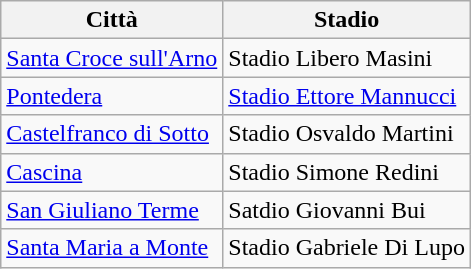<table class="wikitable">
<tr>
<th>Città</th>
<th>Stadio</th>
</tr>
<tr>
<td><a href='#'>Santa Croce sull'Arno</a></td>
<td>Stadio Libero Masini</td>
</tr>
<tr>
<td><a href='#'>Pontedera</a></td>
<td><a href='#'>Stadio Ettore Mannucci</a></td>
</tr>
<tr>
<td><a href='#'>Castelfranco di Sotto</a></td>
<td>Stadio Osvaldo Martini</td>
</tr>
<tr>
<td><a href='#'>Cascina</a></td>
<td>Stadio Simone Redini</td>
</tr>
<tr>
<td><a href='#'>San Giuliano Terme</a></td>
<td>Satdio Giovanni Bui</td>
</tr>
<tr>
<td><a href='#'>Santa Maria a Monte</a></td>
<td>Stadio Gabriele Di Lupo</td>
</tr>
</table>
